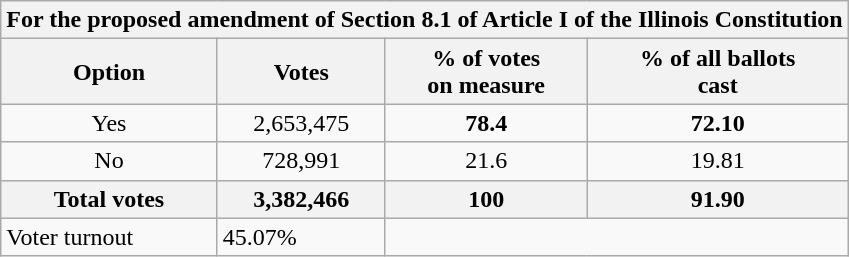<table class="wikitable">
<tr>
<th colspan=4 text align=center>For the proposed amendment of Section 8.1 of Article I of the Illinois Constitution</th>
</tr>
<tr>
<th>Option</th>
<th>Votes</th>
<th>% of votes<br>on measure</th>
<th>% of all ballots<br>cast</th>
</tr>
<tr>
<td text align=center>Yes</td>
<td text align=center>2,653,475</td>
<td text align=center><strong>78.4</strong></td>
<td text align=center><strong>72.10</strong></td>
</tr>
<tr>
<td text align=center>No</td>
<td text align=center>728,991</td>
<td text align=center>21.6</td>
<td text align=center>19.81</td>
</tr>
<tr>
<th text align=center>Total votes</th>
<th text align=center><strong>3,382,466</strong></th>
<th text align=center><strong>100</strong></th>
<th text align=center><strong>91.90</strong></th>
</tr>
<tr>
<td>Voter turnout</td>
<td>45.07%</td>
</tr>
</table>
